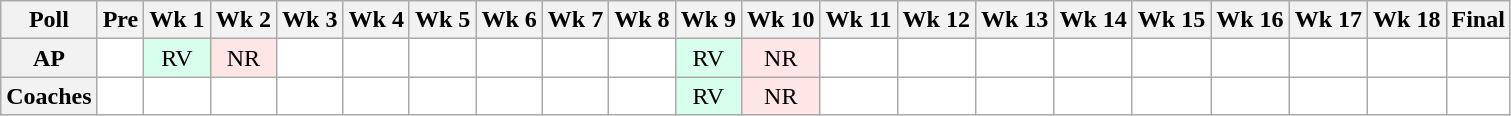<table class="wikitable" style="white-space:nowrap;">
<tr>
<th>Poll</th>
<th>Pre</th>
<th>Wk 1</th>
<th>Wk 2</th>
<th>Wk 3</th>
<th>Wk 4</th>
<th>Wk 5</th>
<th>Wk 6</th>
<th>Wk 7</th>
<th>Wk 8</th>
<th>Wk 9</th>
<th>Wk 10</th>
<th>Wk 11</th>
<th>Wk 12</th>
<th>Wk 13</th>
<th>Wk 14</th>
<th>Wk 15</th>
<th>Wk 16</th>
<th>Wk 17</th>
<th>Wk 18</th>
<th>Final</th>
</tr>
<tr style="text-align:center;">
<th>AP</th>
<td style="background:#FFF;"></td>
<td style="background:#D8FFEB;">RV</td>
<td style="background:#FFE6E6;">NR</td>
<td style="background:#FFF;"></td>
<td style="background:#FFF;"></td>
<td style="background:#FFF;"></td>
<td style="background:#FFF;"></td>
<td style="background:#FFF;"></td>
<td style="background:#FFF;"></td>
<td style="background:#D8FFEB;">RV</td>
<td style="background:#FFE6E6;">NR</td>
<td style="background:#FFF;"></td>
<td style="background:#FFF;"></td>
<td style="background:#FFF;"></td>
<td style="background:#FFF;"></td>
<td style="background:#FFF;"></td>
<td style="background:#FFF;"></td>
<td style="background:#FFF;"></td>
<td style="background:#FFF;"></td>
<td style="background:#FFF;"></td>
</tr>
<tr style="text-align:center;">
<th>Coaches</th>
<td style="background:#FFF;"></td>
<td style="background:#FFF;"></td>
<td style="background:#FFF;"></td>
<td style="background:#FFF;"></td>
<td style="background:#FFF;"></td>
<td style="background:#FFF;"></td>
<td style="background:#FFF;"></td>
<td style="background:#FFF;"></td>
<td style="background:#FFF;"></td>
<td style="background:#D8FFEB;">RV</td>
<td style="background:#FFE6E6;">NR</td>
<td style="background:#FFF;"></td>
<td style="background:#FFF;"></td>
<td style="background:#FFF;"></td>
<td style="background:#FFF;"></td>
<td style="background:#FFF;"></td>
<td style="background:#FFF;"></td>
<td style="background:#FFF;"></td>
<td style="background:#FFF;"></td>
<td style="background:#FFF;"></td>
</tr>
</table>
